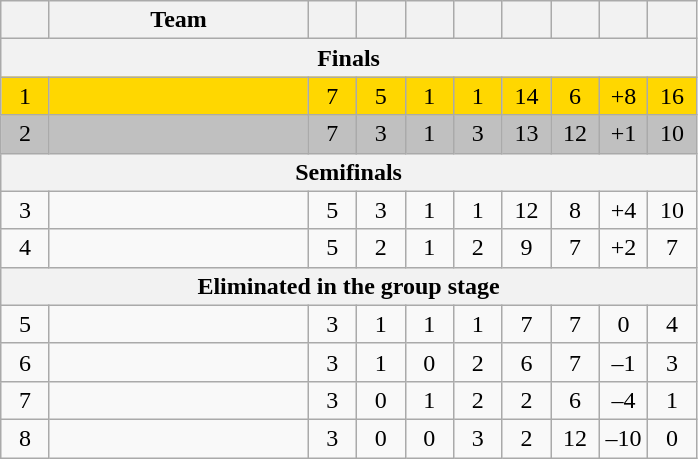<table class="wikitable" style="text-align:center;">
<tr>
<th width="25"></th>
<th width="165">Team</th>
<th width="25"></th>
<th width="25"></th>
<th width="25"></th>
<th width="25"></th>
<th width="25"></th>
<th width="25"></th>
<th width="25"></th>
<th width="25"></th>
</tr>
<tr>
<th colspan=10>Finals</th>
</tr>
<tr style="background:gold;">
<td>1</td>
<td align=left></td>
<td>7</td>
<td>5</td>
<td>1</td>
<td>1</td>
<td>14</td>
<td>6</td>
<td>+8</td>
<td>16</td>
</tr>
<tr style="background:silver;">
<td>2</td>
<td align=left></td>
<td>7</td>
<td>3</td>
<td>1</td>
<td>3</td>
<td>13</td>
<td>12</td>
<td>+1</td>
<td>10</td>
</tr>
<tr>
<th colspan=10>Semifinals</th>
</tr>
<tr style=>
<td>3</td>
<td align=left></td>
<td>5</td>
<td>3</td>
<td>1</td>
<td>1</td>
<td>12</td>
<td>8</td>
<td>+4</td>
<td>10</td>
</tr>
<tr style=>
<td>4</td>
<td align=left></td>
<td>5</td>
<td>2</td>
<td>1</td>
<td>2</td>
<td>9</td>
<td>7</td>
<td>+2</td>
<td>7</td>
</tr>
<tr>
<th colspan=10>Eliminated in the group stage</th>
</tr>
<tr>
<td>5</td>
<td align=left></td>
<td>3</td>
<td>1</td>
<td>1</td>
<td>1</td>
<td>7</td>
<td>7</td>
<td>0</td>
<td>4</td>
</tr>
<tr>
<td>6</td>
<td align=left></td>
<td>3</td>
<td>1</td>
<td>0</td>
<td>2</td>
<td>6</td>
<td>7</td>
<td>–1</td>
<td>3</td>
</tr>
<tr>
<td>7</td>
<td align=left></td>
<td>3</td>
<td>0</td>
<td>1</td>
<td>2</td>
<td>2</td>
<td>6</td>
<td>–4</td>
<td>1</td>
</tr>
<tr>
<td>8</td>
<td align=left></td>
<td>3</td>
<td>0</td>
<td>0</td>
<td>3</td>
<td>2</td>
<td>12</td>
<td>–10</td>
<td>0</td>
</tr>
</table>
